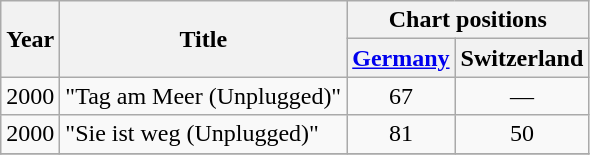<table class="wikitable">
<tr>
<th rowspan="2">Year</th>
<th rowspan="2">Title</th>
<th colspan="4">Chart positions</th>
</tr>
<tr>
<th><a href='#'>Germany</a></th>
<th>Switzerland</th>
</tr>
<tr>
<td>2000</td>
<td>"Tag am Meer (Unplugged)"</td>
<td align="center">67</td>
<td align="center">—</td>
</tr>
<tr>
<td>2000</td>
<td>"Sie ist weg (Unplugged)"</td>
<td align="center">81</td>
<td align="center">50</td>
</tr>
<tr>
</tr>
</table>
